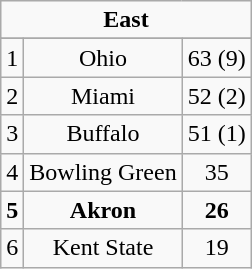<table class="wikitable" style="display: inline-table;">
<tr align="center">
<td align="center" Colspan="3"><strong>East</strong></td>
</tr>
<tr align="center">
</tr>
<tr align="center">
<td>1</td>
<td>Ohio</td>
<td>63 (9)</td>
</tr>
<tr align="center">
<td>2</td>
<td>Miami</td>
<td>52 (2)</td>
</tr>
<tr align="center">
<td>3</td>
<td>Buffalo</td>
<td>51 (1)</td>
</tr>
<tr align="center">
<td>4</td>
<td>Bowling Green</td>
<td>35</td>
</tr>
<tr align="center">
<td><strong>5</strong></td>
<td><strong>Akron</strong></td>
<td><strong>26</strong></td>
</tr>
<tr align="center">
<td>6</td>
<td>Kent State</td>
<td>19</td>
</tr>
</table>
